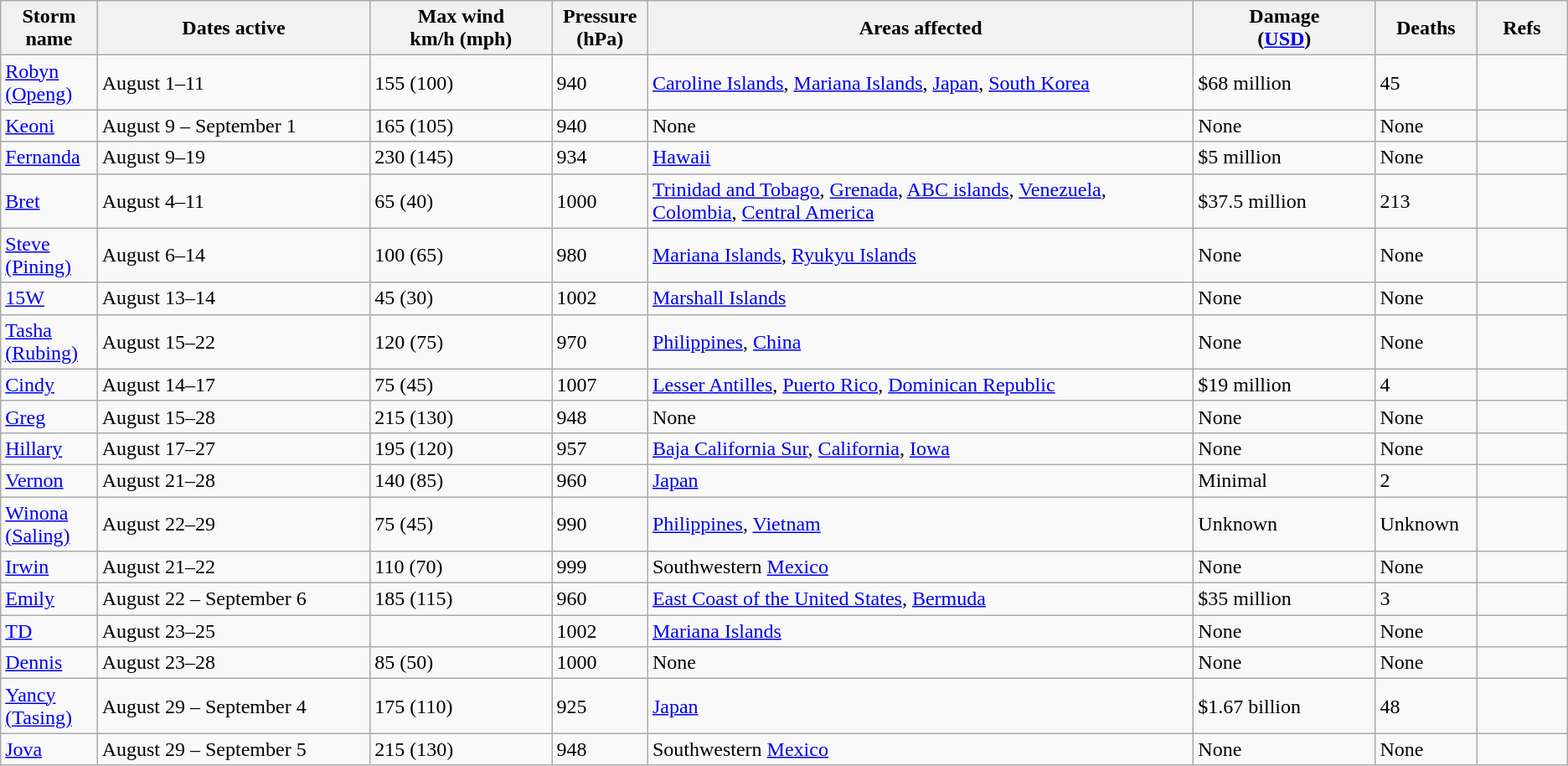<table class="wikitable sortable">
<tr>
<th width="5%">Storm name</th>
<th width="15%">Dates active</th>
<th width="10%">Max wind<br>km/h (mph)</th>
<th width="5%">Pressure<br>(hPa)</th>
<th width="30%">Areas affected</th>
<th width="10%">Damage<br>(<a href='#'>USD</a>)</th>
<th width="5%">Deaths</th>
<th width="5%">Refs</th>
</tr>
<tr>
<td><a href='#'>Robyn (Openg)</a></td>
<td>August 1–11</td>
<td>155 (100)</td>
<td>940</td>
<td><a href='#'>Caroline Islands</a>, <a href='#'>Mariana Islands</a>, <a href='#'>Japan</a>, <a href='#'>South Korea</a></td>
<td>$68 million</td>
<td>45</td>
<td></td>
</tr>
<tr>
<td><a href='#'>Keoni</a></td>
<td>August 9 – September 1</td>
<td>165 (105)</td>
<td>940</td>
<td>None</td>
<td>None</td>
<td>None</td>
<td></td>
</tr>
<tr>
<td><a href='#'>Fernanda</a></td>
<td>August 9–19</td>
<td>230 (145)</td>
<td>934</td>
<td><a href='#'>Hawaii</a></td>
<td>$5 million</td>
<td>None</td>
<td></td>
</tr>
<tr>
<td><a href='#'>Bret</a></td>
<td>August 4–11</td>
<td>65 (40)</td>
<td>1000</td>
<td><a href='#'>Trinidad and Tobago</a>, <a href='#'>Grenada</a>, <a href='#'>ABC islands</a>, <a href='#'>Venezuela</a>, <a href='#'>Colombia</a>, <a href='#'>Central America</a></td>
<td>$37.5 million</td>
<td>213</td>
<td></td>
</tr>
<tr>
<td><a href='#'>Steve (Pining)</a></td>
<td>August 6–14</td>
<td>100 (65)</td>
<td>980</td>
<td><a href='#'>Mariana Islands</a>, <a href='#'>Ryukyu Islands</a></td>
<td>None</td>
<td>None</td>
<td></td>
</tr>
<tr>
<td><a href='#'>15W</a></td>
<td>August 13–14</td>
<td>45 (30)</td>
<td>1002</td>
<td><a href='#'>Marshall Islands</a></td>
<td>None</td>
<td>None</td>
<td></td>
</tr>
<tr>
<td><a href='#'>Tasha (Rubing)</a></td>
<td>August 15–22</td>
<td>120 (75)</td>
<td>970</td>
<td><a href='#'>Philippines</a>, <a href='#'>China</a></td>
<td>None</td>
<td>None</td>
<td></td>
</tr>
<tr>
<td><a href='#'>Cindy</a></td>
<td>August 14–17</td>
<td>75 (45)</td>
<td>1007</td>
<td><a href='#'>Lesser Antilles</a>, <a href='#'>Puerto Rico</a>, <a href='#'>Dominican Republic</a></td>
<td>$19 million</td>
<td>4</td>
<td></td>
</tr>
<tr>
<td><a href='#'>Greg</a></td>
<td>August 15–28</td>
<td>215 (130)</td>
<td>948</td>
<td>None</td>
<td>None</td>
<td>None</td>
<td></td>
</tr>
<tr>
<td><a href='#'>Hillary</a></td>
<td>August 17–27</td>
<td>195 (120)</td>
<td>957</td>
<td><a href='#'>Baja California Sur</a>, <a href='#'>California</a>, <a href='#'>Iowa</a></td>
<td>None</td>
<td>None</td>
<td></td>
</tr>
<tr>
<td><a href='#'>Vernon</a></td>
<td>August 21–28</td>
<td>140 (85)</td>
<td>960</td>
<td><a href='#'>Japan</a></td>
<td>Minimal</td>
<td>2</td>
<td></td>
</tr>
<tr>
<td><a href='#'>Winona (Saling)</a></td>
<td>August 22–29</td>
<td>75 (45)</td>
<td>990</td>
<td><a href='#'>Philippines</a>, <a href='#'>Vietnam</a></td>
<td>Unknown</td>
<td>Unknown</td>
<td></td>
</tr>
<tr>
<td><a href='#'>Irwin</a></td>
<td>August 21–22</td>
<td>110 (70)</td>
<td>999</td>
<td>Southwestern <a href='#'>Mexico</a></td>
<td>None</td>
<td>None</td>
<td></td>
</tr>
<tr>
<td><a href='#'>Emily</a></td>
<td>August 22 – September 6</td>
<td>185 (115)</td>
<td>960</td>
<td><a href='#'>East Coast of the United States</a>, <a href='#'>Bermuda</a></td>
<td>$35 million</td>
<td>3</td>
<td></td>
</tr>
<tr>
<td><a href='#'>TD</a></td>
<td>August 23–25</td>
<td></td>
<td>1002</td>
<td><a href='#'>Mariana Islands</a></td>
<td>None</td>
<td>None</td>
<td></td>
</tr>
<tr>
<td><a href='#'>Dennis</a></td>
<td>August 23–28</td>
<td>85 (50)</td>
<td>1000</td>
<td>None</td>
<td>None</td>
<td>None</td>
<td></td>
</tr>
<tr>
<td><a href='#'>Yancy (Tasing)</a></td>
<td>August 29 – September 4</td>
<td>175 (110)</td>
<td>925</td>
<td><a href='#'>Japan</a></td>
<td>$1.67 billion</td>
<td>48</td>
<td></td>
</tr>
<tr>
<td><a href='#'>Jova</a></td>
<td>August 29 – September 5</td>
<td>215 (130)</td>
<td>948</td>
<td>Southwestern <a href='#'>Mexico</a></td>
<td>None</td>
<td>None</td>
<td></td>
</tr>
</table>
